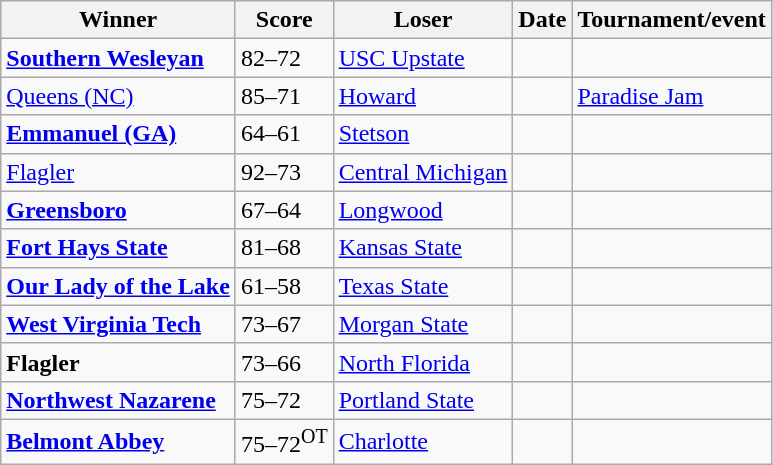<table class="wikitable sortable "wikitable" sortable">
<tr>
<th>Winner</th>
<th>Score</th>
<th>Loser</th>
<th>Date</th>
<th>Tournament/event</th>
</tr>
<tr>
<td><strong><a href='#'>Southern Wesleyan</a></strong> </td>
<td>82–72</td>
<td><a href='#'>USC Upstate</a></td>
<td></td>
<td></td>
</tr>
<tr>
<td><a href='#'>Queens (NC)</a> </td>
<td>85–71</td>
<td><a href='#'>Howard</a></td>
<td></td>
<td><a href='#'>Paradise Jam</a></td>
</tr>
<tr>
<td><strong><a href='#'>Emmanuel (GA)</a></strong> </td>
<td>64–61</td>
<td><a href='#'>Stetson</a></td>
<td></td>
<td></td>
</tr>
<tr>
<td><a href='#'>Flagler</a> </td>
<td>92–73</td>
<td><a href='#'>Central Michigan</a></td>
<td></td>
<td></td>
</tr>
<tr>
<td><strong><a href='#'>Greensboro</a></strong> </td>
<td>67–64</td>
<td><a href='#'>Longwood</a></td>
<td></td>
<td></td>
</tr>
<tr>
<td><strong><a href='#'>Fort Hays State</a></strong> </td>
<td>81–68</td>
<td><a href='#'>Kansas State</a></td>
<td></td>
<td></td>
</tr>
<tr>
<td><strong><a href='#'>Our Lady of the Lake</a></strong> </td>
<td>61–58</td>
<td><a href='#'>Texas State</a></td>
<td></td>
<td></td>
</tr>
<tr>
<td><strong><a href='#'>West Virginia Tech</a></strong> </td>
<td>73–67</td>
<td><a href='#'>Morgan State</a></td>
<td></td>
<td></td>
</tr>
<tr>
<td><strong>Flagler</strong> </td>
<td>73–66</td>
<td><a href='#'>North Florida</a></td>
<td></td>
<td></td>
</tr>
<tr>
<td><strong><a href='#'>Northwest Nazarene</a></strong> </td>
<td>75–72</td>
<td><a href='#'>Portland State</a></td>
<td></td>
<td></td>
</tr>
<tr>
<td><strong><a href='#'>Belmont Abbey</a></strong> </td>
<td>75–72<sup>OT</sup></td>
<td><a href='#'>Charlotte</a></td>
<td></td>
<td></td>
</tr>
</table>
